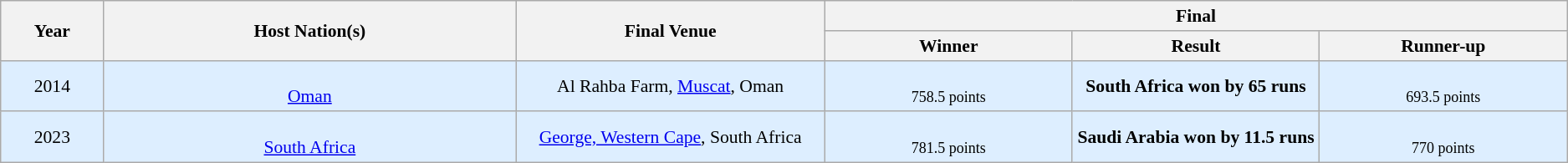<table class="wikitable" style="font-size:90%; text-align: center;">
<tr>
<th rowspan="2" style="width:5%;">Year</th>
<th rowspan="2" style="width:20%;">Host Nation(s)</th>
<th rowspan="2" style="width:15%;">Final Venue</th>
<th colspan=3>Final</th>
</tr>
<tr>
<th width=12%>Winner</th>
<th width=12%>Result</th>
<th width=12%>Runner-up</th>
</tr>
<tr style="background:#def;">
<td>2014</td>
<td><br><a href='#'>Oman</a></td>
<td Al Rahba Farm, Barka>Al Rahba Farm, <a href='#'>Muscat</a>, Oman</td>
<td><br><small>758.5 points</small></td>
<td><strong>South Africa won by 65 runs</strong></td>
<td><br><small>693.5 points</small></td>
</tr>
<tr style="background:#def;">
<td>2023</td>
<td><br><a href='#'>South Africa</a></td>
<td><a href='#'>George, Western Cape</a>, South Africa</td>
<td><br><small>781.5 points</small></td>
<td><strong>Saudi Arabia won by 11.5 runs</strong></td>
<td><br><small>770 points</small></td>
</tr>
</table>
